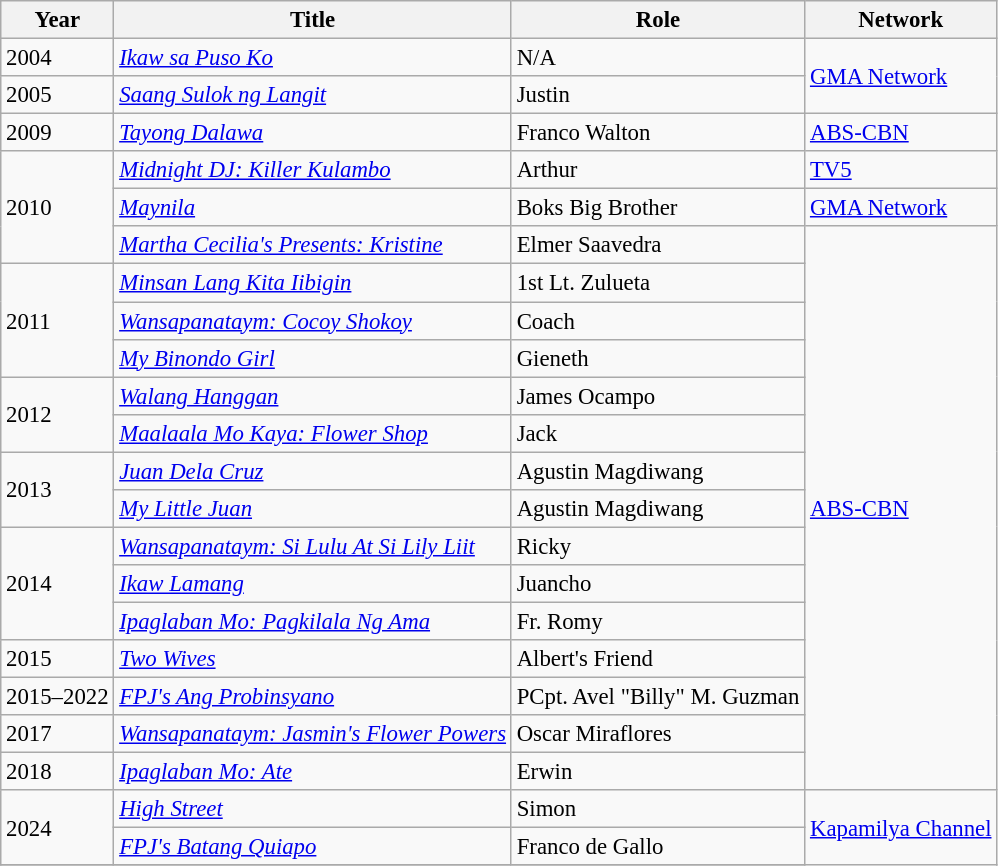<table class="wikitable" style="font-size: 95%;">
<tr>
<th>Year</th>
<th>Title</th>
<th>Role</th>
<th>Network</th>
</tr>
<tr>
<td>2004</td>
<td><em><a href='#'>Ikaw sa Puso Ko</a></em></td>
<td>N/A</td>
<td rowspan=2><a href='#'>GMA Network</a></td>
</tr>
<tr>
<td>2005</td>
<td><em><a href='#'>Saang Sulok ng Langit</a></em></td>
<td>Justin</td>
</tr>
<tr>
<td>2009</td>
<td><em><a href='#'>Tayong Dalawa</a></em></td>
<td>Franco Walton</td>
<td><a href='#'>ABS-CBN</a></td>
</tr>
<tr>
<td rowspan=3>2010</td>
<td><em><a href='#'>Midnight DJ: Killer Kulambo</a></em></td>
<td>Arthur</td>
<td><a href='#'>TV5</a></td>
</tr>
<tr>
<td><em><a href='#'>Maynila</a></em></td>
<td>Boks Big Brother</td>
<td><a href='#'>GMA Network</a></td>
</tr>
<tr>
<td><em><a href='#'>Martha Cecilia's Presents: Kristine</a></em></td>
<td>Elmer Saavedra</td>
<td rowspan="15"><a href='#'>ABS-CBN</a></td>
</tr>
<tr>
<td rowspan="3">2011</td>
<td><em><a href='#'>Minsan Lang Kita Iibigin</a></em></td>
<td>1st Lt. Zulueta</td>
</tr>
<tr>
<td><em><a href='#'>Wansapanataym: Cocoy Shokoy</a></em></td>
<td>Coach</td>
</tr>
<tr>
<td><em><a href='#'>My Binondo Girl</a></em></td>
<td>Gieneth</td>
</tr>
<tr>
<td rowspan="2">2012</td>
<td><em><a href='#'>Walang Hanggan</a></em></td>
<td>James Ocampo</td>
</tr>
<tr>
<td><em><a href='#'>Maalaala Mo Kaya: Flower Shop</a></em></td>
<td>Jack</td>
</tr>
<tr>
<td rowspan="2">2013</td>
<td><em><a href='#'>Juan Dela Cruz</a></em></td>
<td>Agustin Magdiwang</td>
</tr>
<tr>
<td><em><a href='#'>My Little Juan</a></em></td>
<td>Agustin Magdiwang</td>
</tr>
<tr>
<td rowspan=3>2014</td>
<td><em><a href='#'>Wansapanataym: Si Lulu At Si Lily Liit</a></em></td>
<td>Ricky</td>
</tr>
<tr>
<td><em><a href='#'>Ikaw Lamang</a></em></td>
<td>Juancho</td>
</tr>
<tr>
<td><em><a href='#'>Ipaglaban Mo: Pagkilala Ng Ama</a></em></td>
<td>Fr. Romy</td>
</tr>
<tr>
<td>2015</td>
<td><em><a href='#'>Two Wives</a></em></td>
<td>Albert's Friend</td>
</tr>
<tr>
<td>2015–2022</td>
<td><em><a href='#'>FPJ's Ang Probinsyano</a></em></td>
<td>PCpt. Avel "Billy" M. Guzman</td>
</tr>
<tr>
<td>2017</td>
<td><em><a href='#'>Wansapanataym: Jasmin's Flower Powers</a></em></td>
<td>Oscar Miraflores</td>
</tr>
<tr>
<td>2018</td>
<td><em><a href='#'>Ipaglaban Mo: Ate</a></em></td>
<td>Erwin</td>
</tr>
<tr>
<td rowspan="2">2024</td>
<td><em><a href='#'>High Street</a></em></td>
<td>Simon</td>
<td rowspan="3"><a href='#'>Kapamilya Channel</a></td>
</tr>
<tr>
<td><a href='#'><em>FPJ's Batang Quiapo</em></a></td>
<td>Franco de Gallo</td>
</tr>
<tr>
</tr>
</table>
